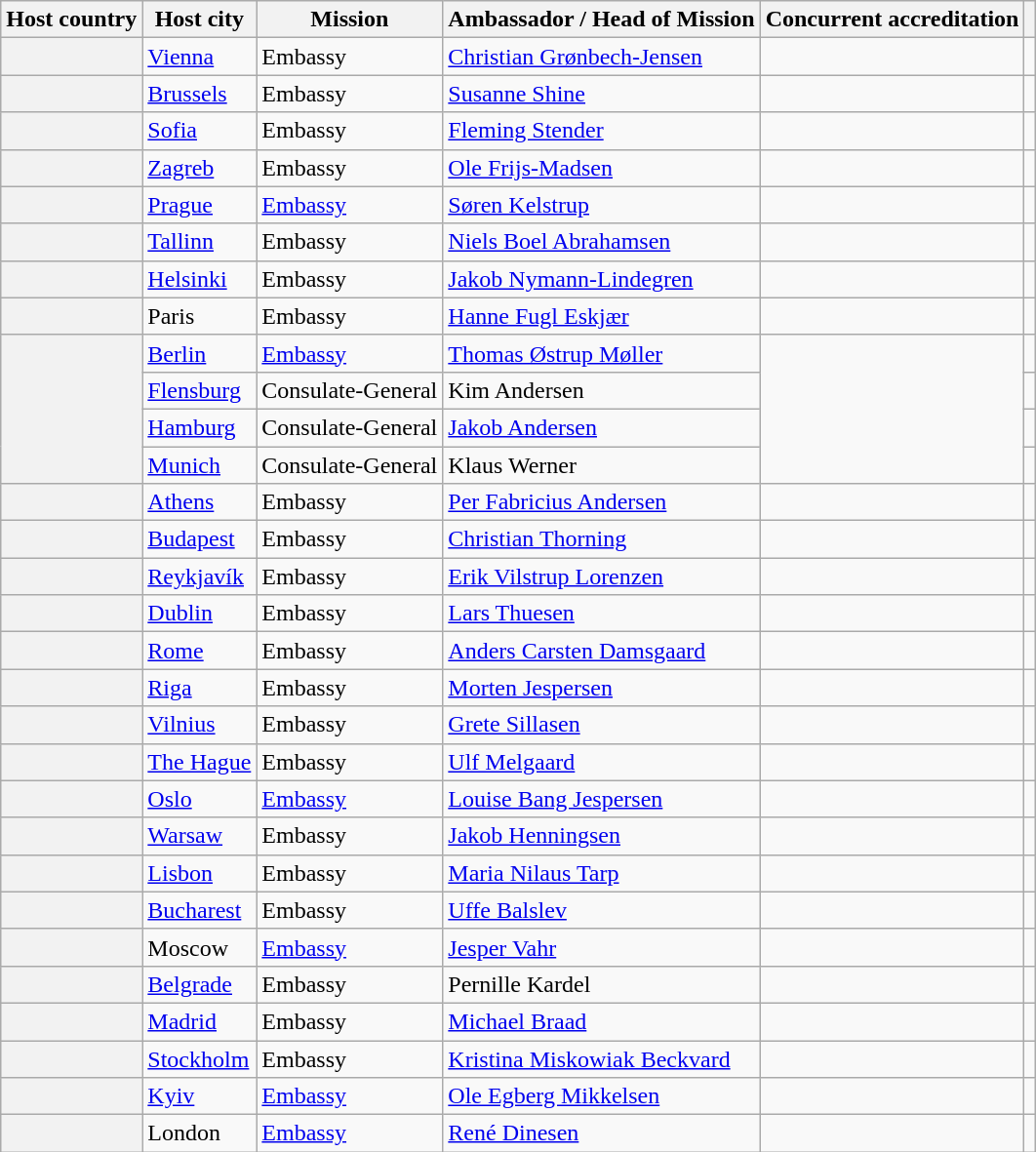<table class="wikitable plainrowheaders" style="text-align:left;">
<tr>
<th scope="col">Host country</th>
<th scope="col">Host city</th>
<th scope="col">Mission</th>
<th>Ambassador / Head of Mission</th>
<th scope="col">Concurrent accreditation</th>
<th scope="col"></th>
</tr>
<tr>
<th scope="row"></th>
<td><a href='#'>Vienna</a></td>
<td>Embassy</td>
<td><a href='#'>Christian Grønbech-Jensen</a></td>
<td></td>
<td></td>
</tr>
<tr>
<th scope="row"></th>
<td><a href='#'>Brussels</a></td>
<td>Embassy</td>
<td><a href='#'>Susanne Shine</a></td>
<td></td>
<td></td>
</tr>
<tr>
<th scope="row"></th>
<td><a href='#'>Sofia</a></td>
<td>Embassy</td>
<td><a href='#'>Fleming Stender</a></td>
<td></td>
<td></td>
</tr>
<tr>
<th scope="row"></th>
<td><a href='#'>Zagreb</a></td>
<td>Embassy</td>
<td><a href='#'>Ole Frijs-Madsen</a></td>
<td></td>
<td></td>
</tr>
<tr>
<th scope="row"></th>
<td><a href='#'>Prague</a></td>
<td><a href='#'>Embassy</a></td>
<td><a href='#'>Søren Kelstrup</a></td>
<td></td>
<td></td>
</tr>
<tr>
<th scope="row"></th>
<td><a href='#'>Tallinn</a></td>
<td>Embassy</td>
<td><a href='#'>Niels Boel Abrahamsen</a></td>
<td></td>
<td></td>
</tr>
<tr>
<th scope="row"></th>
<td><a href='#'>Helsinki</a></td>
<td>Embassy</td>
<td><a href='#'>Jakob Nymann-Lindegren</a></td>
<td></td>
<td></td>
</tr>
<tr>
<th scope="row"></th>
<td>Paris</td>
<td>Embassy</td>
<td><a href='#'>Hanne Fugl Eskjær</a></td>
<td></td>
<td></td>
</tr>
<tr>
<th rowspan="4" scope="row"></th>
<td><a href='#'>Berlin</a></td>
<td><a href='#'>Embassy</a></td>
<td><a href='#'>Thomas Østrup Møller</a></td>
<td rowspan="4"></td>
<td></td>
</tr>
<tr>
<td><a href='#'>Flensburg</a></td>
<td>Consulate-General</td>
<td>Kim Andersen</td>
<td></td>
</tr>
<tr>
<td><a href='#'>Hamburg</a></td>
<td>Consulate-General</td>
<td><a href='#'>Jakob Andersen</a></td>
<td></td>
</tr>
<tr>
<td><a href='#'>Munich</a></td>
<td>Consulate-General</td>
<td>Klaus Werner</td>
<td></td>
</tr>
<tr>
<th scope="row"></th>
<td><a href='#'>Athens</a></td>
<td>Embassy</td>
<td><a href='#'>Per Fabricius Andersen</a></td>
<td></td>
<td></td>
</tr>
<tr>
<th scope="row"></th>
<td><a href='#'>Budapest</a></td>
<td>Embassy</td>
<td><a href='#'>Christian Thorning</a></td>
<td></td>
<td></td>
</tr>
<tr>
<th scope="row"></th>
<td><a href='#'>Reykjavík</a></td>
<td>Embassy</td>
<td><a href='#'>Erik Vilstrup Lorenzen</a></td>
<td></td>
<td></td>
</tr>
<tr>
<th scope="row"></th>
<td><a href='#'>Dublin</a></td>
<td>Embassy</td>
<td><a href='#'>Lars Thuesen</a></td>
<td></td>
<td></td>
</tr>
<tr>
<th scope="row"></th>
<td><a href='#'>Rome</a></td>
<td>Embassy</td>
<td><a href='#'>Anders Carsten Damsgaard</a></td>
<td></td>
<td></td>
</tr>
<tr>
<th scope="row"></th>
<td><a href='#'>Riga</a></td>
<td>Embassy</td>
<td><a href='#'>Morten Jespersen</a></td>
<td></td>
<td></td>
</tr>
<tr>
<th scope="row"></th>
<td><a href='#'>Vilnius</a></td>
<td>Embassy</td>
<td><a href='#'>Grete Sillasen</a></td>
<td></td>
<td></td>
</tr>
<tr>
<th scope="row"></th>
<td><a href='#'>The Hague</a></td>
<td>Embassy</td>
<td><a href='#'>Ulf Melgaard</a></td>
<td></td>
<td></td>
</tr>
<tr>
<th scope="row"></th>
<td><a href='#'>Oslo</a></td>
<td><a href='#'>Embassy</a></td>
<td><a href='#'>Louise Bang Jespersen</a></td>
<td></td>
<td></td>
</tr>
<tr>
<th scope="row"></th>
<td><a href='#'>Warsaw</a></td>
<td>Embassy</td>
<td><a href='#'>Jakob Henningsen</a></td>
<td></td>
<td></td>
</tr>
<tr>
<th scope="row"></th>
<td><a href='#'>Lisbon</a></td>
<td>Embassy</td>
<td><a href='#'>Maria Nilaus Tarp</a></td>
<td></td>
<td></td>
</tr>
<tr>
<th scope="row"></th>
<td><a href='#'>Bucharest</a></td>
<td>Embassy</td>
<td><a href='#'>Uffe Balslev</a></td>
<td></td>
<td></td>
</tr>
<tr>
<th scope="row"></th>
<td>Moscow</td>
<td><a href='#'>Embassy</a></td>
<td><a href='#'>Jesper Vahr</a></td>
<td></td>
<td></td>
</tr>
<tr>
<th scope="row"></th>
<td><a href='#'>Belgrade</a></td>
<td>Embassy</td>
<td>Pernille Kardel</td>
<td></td>
<td></td>
</tr>
<tr>
<th scope="row"></th>
<td><a href='#'>Madrid</a></td>
<td>Embassy</td>
<td><a href='#'>Michael Braad</a></td>
<td></td>
<td></td>
</tr>
<tr>
<th scope="row"></th>
<td><a href='#'>Stockholm</a></td>
<td>Embassy</td>
<td><a href='#'>Kristina Miskowiak Beckvard</a></td>
<td></td>
<td></td>
</tr>
<tr>
<th scope="row"></th>
<td><a href='#'>Kyiv</a></td>
<td><a href='#'>Embassy</a></td>
<td><a href='#'>Ole Egberg Mikkelsen</a></td>
<td></td>
<td></td>
</tr>
<tr>
<th scope="row"></th>
<td>London</td>
<td><a href='#'>Embassy</a></td>
<td><a href='#'>René Dinesen</a></td>
<td></td>
<td></td>
</tr>
</table>
